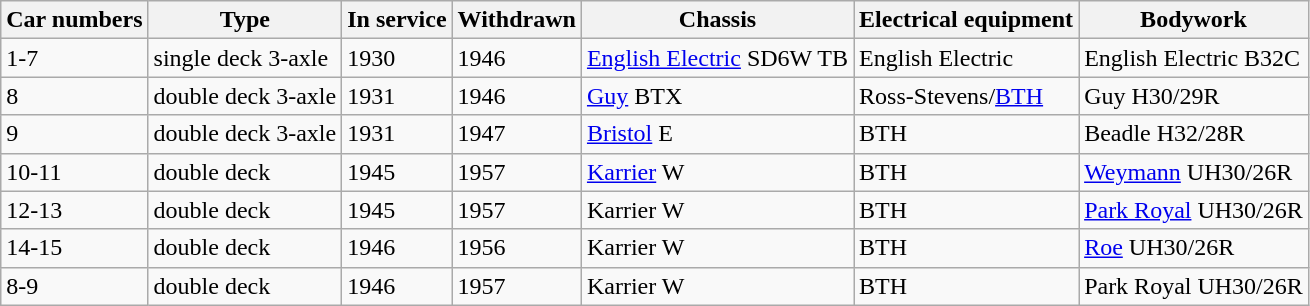<table class="wikitable">
<tr>
<th>Car numbers</th>
<th>Type</th>
<th>In service</th>
<th>Withdrawn</th>
<th>Chassis</th>
<th>Electrical equipment</th>
<th>Bodywork</th>
</tr>
<tr>
<td>1-7</td>
<td>single deck 3-axle</td>
<td>1930</td>
<td>1946</td>
<td><a href='#'>English Electric</a> SD6W TB</td>
<td>English Electric</td>
<td>English Electric B32C</td>
</tr>
<tr>
<td>8</td>
<td>double deck 3-axle</td>
<td>1931</td>
<td>1946</td>
<td><a href='#'>Guy</a> BTX</td>
<td>Ross-Stevens/<a href='#'>BTH</a></td>
<td>Guy H30/29R</td>
</tr>
<tr>
<td>9</td>
<td>double deck 3-axle</td>
<td>1931</td>
<td>1947</td>
<td><a href='#'>Bristol</a> E</td>
<td>BTH</td>
<td>Beadle H32/28R</td>
</tr>
<tr>
<td>10-11</td>
<td>double deck</td>
<td>1945</td>
<td>1957</td>
<td><a href='#'>Karrier</a> W</td>
<td>BTH</td>
<td><a href='#'>Weymann</a> UH30/26R</td>
</tr>
<tr>
<td>12-13</td>
<td>double deck</td>
<td>1945</td>
<td>1957</td>
<td>Karrier W</td>
<td>BTH</td>
<td><a href='#'>Park Royal</a> UH30/26R</td>
</tr>
<tr>
<td>14-15</td>
<td>double deck</td>
<td>1946</td>
<td>1956</td>
<td>Karrier W</td>
<td>BTH</td>
<td><a href='#'>Roe</a> UH30/26R</td>
</tr>
<tr>
<td>8-9</td>
<td>double deck</td>
<td>1946</td>
<td>1957</td>
<td>Karrier W</td>
<td>BTH</td>
<td>Park Royal UH30/26R</td>
</tr>
</table>
